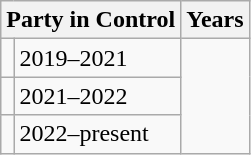<table class="wikitable">
<tr>
<th colspan="2">Party in Control</th>
<th>Years</th>
</tr>
<tr>
<td></td>
<td>2019–2021</td>
</tr>
<tr>
<td></td>
<td>2021–2022</td>
</tr>
<tr>
<td></td>
<td>2022–present</td>
</tr>
</table>
